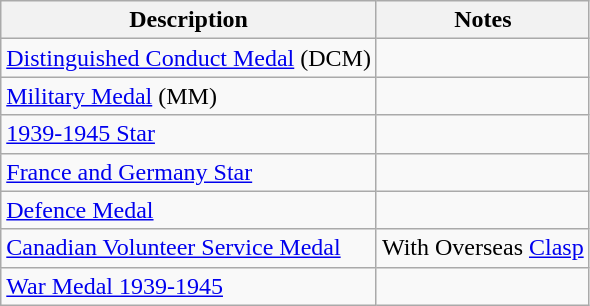<table class="wikitable">
<tr>
<th><strong>Description</strong></th>
<th><strong>Notes</strong></th>
</tr>
<tr>
<td><a href='#'>Distinguished Conduct Medal</a> (DCM)</td>
<td></td>
</tr>
<tr>
<td><a href='#'>Military Medal</a> (MM)</td>
<td></td>
</tr>
<tr>
<td><a href='#'>1939-1945 Star</a></td>
<td></td>
</tr>
<tr>
<td><a href='#'>France and Germany Star</a></td>
<td></td>
</tr>
<tr>
<td><a href='#'>Defence Medal</a></td>
<td></td>
</tr>
<tr>
<td><a href='#'>Canadian Volunteer Service Medal</a></td>
<td>With Overseas <a href='#'>Clasp</a></td>
</tr>
<tr>
<td><a href='#'>War Medal 1939-1945</a></td>
<td></td>
</tr>
</table>
